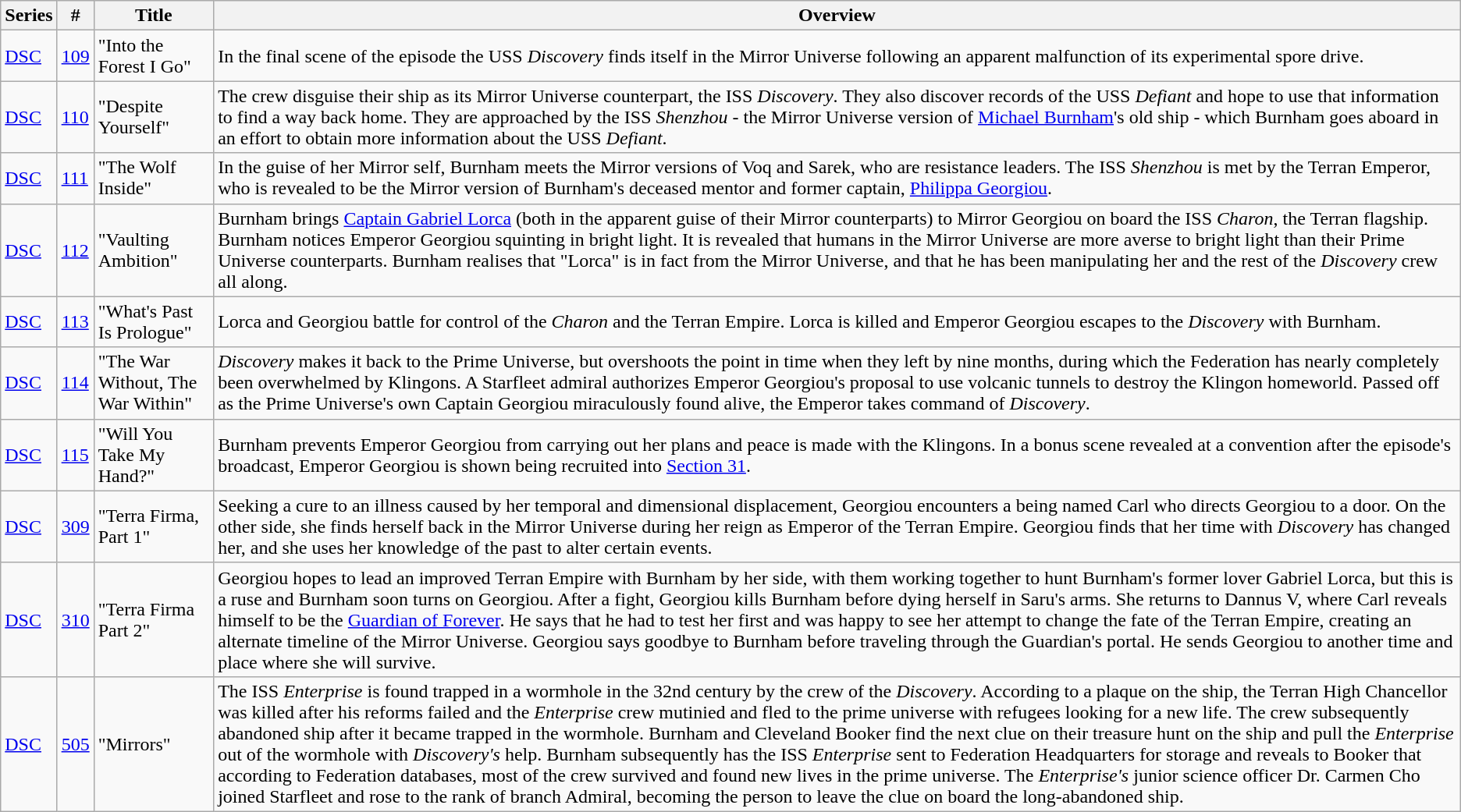<table class="wikitable">
<tr>
<th>Series</th>
<th>#</th>
<th>Title</th>
<th>Overview</th>
</tr>
<tr>
<td><a href='#'>DSC</a></td>
<td><a href='#'>109</a></td>
<td>"Into the Forest I Go"</td>
<td>In the final scene of the episode the USS <em>Discovery</em> finds itself in the Mirror Universe following an apparent malfunction of its experimental spore drive.</td>
</tr>
<tr>
<td><a href='#'>DSC</a></td>
<td><a href='#'>110</a></td>
<td>"Despite Yourself"</td>
<td>The crew disguise their ship as its Mirror Universe counterpart, the ISS <em>Discovery</em>. They also discover records of the USS <em>Defiant</em> and hope to use that information to find a way back home. They are approached by the ISS <em>Shenzhou</em> - the Mirror Universe version of <a href='#'>Michael Burnham</a>'s old ship - which Burnham goes aboard in an effort to obtain more information about the USS <em>Defiant</em>.</td>
</tr>
<tr>
<td><a href='#'>DSC</a></td>
<td><a href='#'>111</a></td>
<td>"The Wolf Inside"</td>
<td>In the guise of her Mirror self, Burnham meets the Mirror versions of Voq and Sarek, who are resistance leaders. The ISS <em>Shenzhou</em> is met by the Terran Emperor, who is revealed to be the Mirror version of Burnham's deceased mentor and former captain, <a href='#'>Philippa Georgiou</a>.</td>
</tr>
<tr>
<td><a href='#'>DSC</a></td>
<td><a href='#'>112</a></td>
<td>"Vaulting Ambition"</td>
<td>Burnham brings <a href='#'>Captain Gabriel Lorca</a> (both in the apparent guise of their Mirror counterparts) to Mirror Georgiou on board the ISS <em>Charon</em>, the Terran flagship. Burnham notices Emperor Georgiou squinting in bright light. It is revealed that humans in the Mirror Universe are more averse to bright light than their Prime Universe counterparts. Burnham realises that "Lorca" is in fact from the Mirror Universe, and that he has been manipulating her and the rest of the <em>Discovery</em> crew all along.</td>
</tr>
<tr>
<td><a href='#'>DSC</a></td>
<td><a href='#'>113</a></td>
<td>"What's Past Is Prologue"</td>
<td>Lorca and Georgiou battle for control of the <em>Charon</em> and the Terran Empire. Lorca is killed and Emperor Georgiou escapes to the <em>Discovery</em> with Burnham.</td>
</tr>
<tr>
<td><a href='#'>DSC</a></td>
<td><a href='#'>114</a></td>
<td>"The War Without, The War Within"</td>
<td><em>Discovery</em> makes it back to the Prime Universe, but overshoots the point in time when they left by nine months, during which the Federation has nearly completely been overwhelmed by Klingons. A Starfleet admiral authorizes Emperor Georgiou's proposal to use volcanic tunnels to destroy the Klingon homeworld. Passed off as the Prime Universe's own Captain Georgiou miraculously found alive, the Emperor takes command of <em>Discovery</em>.</td>
</tr>
<tr>
<td><a href='#'>DSC</a></td>
<td><a href='#'>115</a></td>
<td>"Will You Take My Hand?"</td>
<td>Burnham prevents Emperor Georgiou from carrying out her plans and peace is made with the Klingons. In a bonus scene revealed at a convention after the episode's broadcast, Emperor Georgiou is shown being recruited into <a href='#'>Section 31</a>.</td>
</tr>
<tr>
<td><a href='#'>DSC</a></td>
<td><a href='#'>309</a></td>
<td>"Terra Firma, Part 1"</td>
<td>Seeking a cure to an illness caused by her temporal and dimensional displacement, Georgiou encounters a being named Carl who directs Georgiou to a door. On the other side, she finds herself back in the Mirror Universe during her reign as Emperor of the Terran Empire. Georgiou finds that her time with <em>Discovery</em> has changed her, and she uses her knowledge of the past to alter certain events.</td>
</tr>
<tr>
<td><a href='#'>DSC</a></td>
<td><a href='#'>310</a></td>
<td>"Terra Firma Part 2"</td>
<td>Georgiou hopes to lead an improved Terran Empire with Burnham by her side, with them working together to hunt Burnham's former lover Gabriel Lorca, but this is a ruse and Burnham soon turns on Georgiou. After a fight, Georgiou kills Burnham before dying herself in Saru's arms. She returns to Dannus V, where Carl reveals himself to be the <a href='#'>Guardian of Forever</a>. He says that he had to test her first and was happy to see her attempt to change the fate of the Terran Empire, creating an alternate timeline of the Mirror Universe. Georgiou says goodbye to Burnham before traveling through the Guardian's portal. He sends Georgiou to another time and place where she will survive.</td>
</tr>
<tr>
<td><a href='#'>DSC</a></td>
<td><a href='#'>505</a></td>
<td>"Mirrors"</td>
<td>The ISS <em>Enterprise</em> is found trapped in a wormhole in the 32nd century by the crew of the <em>Discovery</em>. According to a plaque on the ship, the Terran High Chancellor was killed after his reforms failed and the <em>Enterprise</em> crew mutinied and fled to the prime universe with refugees looking for a new life. The crew subsequently abandoned ship after it became trapped in the wormhole. Burnham and Cleveland Booker find the next clue on their treasure hunt on the ship and pull the <em>Enterprise</em> out of the wormhole with <em>Discovery's</em> help. Burnham subsequently has the ISS <em>Enterprise</em> sent to Federation Headquarters for storage and reveals to Booker that according to Federation databases, most of the crew survived and found new lives in the prime universe. The <em>Enterprise's</em> junior science officer Dr. Carmen Cho joined Starfleet and rose to the rank of branch Admiral, becoming the person to leave the clue on board the long-abandoned ship.</td>
</tr>
</table>
